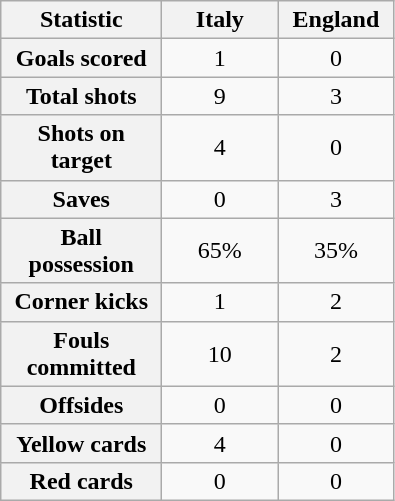<table class="wikitable plainrowheaders" style="text-align:center">
<tr>
<th scope="col" style="width:100px">Statistic</th>
<th scope="col" style="width:70px">Italy</th>
<th scope="col" style="width:70px">England</th>
</tr>
<tr>
<th scope=row>Goals scored</th>
<td>1</td>
<td>0</td>
</tr>
<tr>
<th scope=row>Total shots</th>
<td>9</td>
<td>3</td>
</tr>
<tr>
<th scope=row>Shots on target</th>
<td>4</td>
<td>0</td>
</tr>
<tr>
<th scope=row>Saves</th>
<td>0</td>
<td>3</td>
</tr>
<tr>
<th scope=row>Ball possession</th>
<td>65%</td>
<td>35%</td>
</tr>
<tr>
<th scope=row>Corner kicks</th>
<td>1</td>
<td>2</td>
</tr>
<tr>
<th scope=row>Fouls committed</th>
<td>10</td>
<td>2</td>
</tr>
<tr>
<th scope=row>Offsides</th>
<td>0</td>
<td>0</td>
</tr>
<tr>
<th scope=row>Yellow cards</th>
<td>4</td>
<td>0</td>
</tr>
<tr>
<th scope=row>Red cards</th>
<td>0</td>
<td>0</td>
</tr>
</table>
